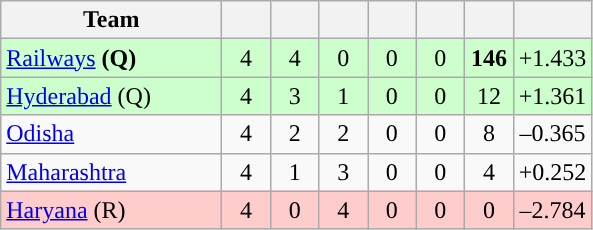<table class="wikitable" style="text-align:center">
<tr>
<th style="width:140px;">Team</th>
<th style="width:25px;"></th>
<th style="width:25px;"></th>
<th style="width:25px;"></th>
<th style="width:25px;"></th>
<th style="width:25px;"></th>
<th style="width:25px;"></th>
<th style="width:40px;"></th>
</tr>
<tr style="background:#cfc;">
<td style="text-align:left"><a href='#'>Railways</a> <strong>(Q)</strong></td>
<td>4</td>
<td>4</td>
<td>0</td>
<td>0</td>
<td>0</td>
<td><strong>146<em></td>
<td>+1.433</td>
</tr>
<tr style="background:#cfc;">
<td style="text-align:left"><a href='#'>Hyderabad</a> </strong>(Q)<strong></td>
<td>4</td>
<td>3</td>
<td>1</td>
<td>0</td>
<td>0</td>
<td></strong>12<strong></td>
<td>+1.361</td>
</tr>
<tr>
<td style="text-align:left"><a href='#'>Odisha</a></td>
<td>4</td>
<td>2</td>
<td>2</td>
<td>0</td>
<td>0</td>
<td></strong>8<strong></td>
<td>–0.365</td>
</tr>
<tr>
<td style="text-align:left"><a href='#'>Maharashtra</a></td>
<td>4</td>
<td>1</td>
<td>3</td>
<td>0</td>
<td>0</td>
<td></strong>4<strong></td>
<td>+0.252</td>
</tr>
<tr style="background:#FFCCCC">
<td style="text-align:left"><a href='#'>Haryana</a> </strong>(R)<strong></td>
<td>4</td>
<td>0</td>
<td>4</td>
<td>0</td>
<td>0</td>
<td></strong>0<strong></td>
<td>–2.784</td>
</tr>
</table>
